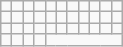<table class="wikitable letters-table">
<tr>
<td></td>
<td></td>
<td></td>
<td></td>
<td></td>
<td></td>
<td></td>
<td></td>
<td></td>
<td></td>
<td></td>
</tr>
<tr>
<td></td>
<td></td>
<td></td>
<td></td>
<td></td>
<td></td>
<td></td>
<td></td>
<td></td>
<td></td>
<td></td>
</tr>
<tr>
<td></td>
<td></td>
<td></td>
<td></td>
<td></td>
<td></td>
<td></td>
<td></td>
<td></td>
<td></td>
<td></td>
</tr>
<tr>
<td></td>
<td></td>
<td></td>
<td></td>
</tr>
</table>
